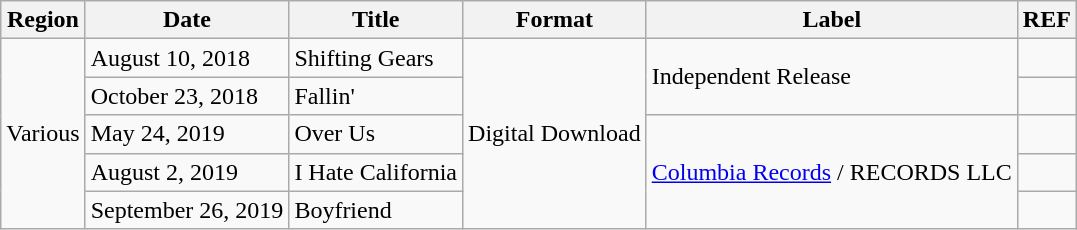<table class="wikitable">
<tr>
<th>Region</th>
<th>Date</th>
<th>Title</th>
<th>Format</th>
<th>Label</th>
<th>REF</th>
</tr>
<tr>
<td rowspan="5">Various</td>
<td>August 10, 2018</td>
<td>Shifting Gears</td>
<td rowspan="5">Digital Download</td>
<td rowspan="2">Independent Release</td>
<td></td>
</tr>
<tr>
<td>October 23, 2018</td>
<td>Fallin'</td>
<td></td>
</tr>
<tr>
<td>May 24, 2019</td>
<td>Over Us</td>
<td rowspan="3"><a href='#'>Columbia Records</a> / RECORDS LLC</td>
<td></td>
</tr>
<tr>
<td>August 2, 2019</td>
<td>I Hate California</td>
<td></td>
</tr>
<tr>
<td>September 26, 2019</td>
<td>Boyfriend</td>
</tr>
</table>
